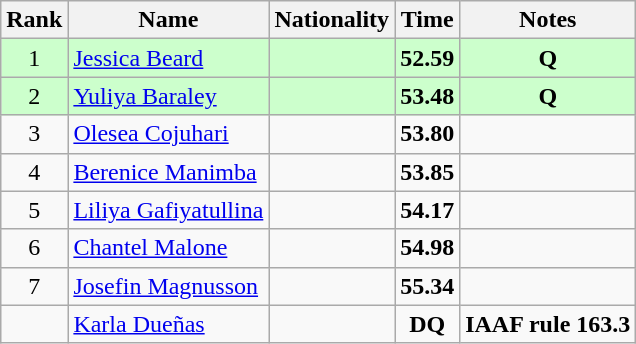<table class="wikitable sortable" style="text-align:center">
<tr>
<th>Rank</th>
<th>Name</th>
<th>Nationality</th>
<th>Time</th>
<th>Notes</th>
</tr>
<tr bgcolor=ccffcc>
<td>1</td>
<td align=left><a href='#'>Jessica Beard</a></td>
<td align=left></td>
<td><strong>52.59</strong></td>
<td><strong>Q</strong></td>
</tr>
<tr bgcolor=ccffcc>
<td>2</td>
<td align=left><a href='#'>Yuliya Baraley</a></td>
<td align=left></td>
<td><strong>53.48</strong></td>
<td><strong>Q</strong></td>
</tr>
<tr>
<td>3</td>
<td align=left><a href='#'>Olesea Cojuhari</a></td>
<td align=left></td>
<td><strong>53.80</strong></td>
<td></td>
</tr>
<tr>
<td>4</td>
<td align=left><a href='#'>Berenice Manimba</a></td>
<td align=left></td>
<td><strong>53.85</strong></td>
<td></td>
</tr>
<tr>
<td>5</td>
<td align=left><a href='#'>Liliya Gafiyatullina</a></td>
<td align=left></td>
<td><strong>54.17</strong></td>
<td></td>
</tr>
<tr>
<td>6</td>
<td align=left><a href='#'>Chantel Malone</a></td>
<td align=left></td>
<td><strong>54.98</strong></td>
<td></td>
</tr>
<tr>
<td>7</td>
<td align=left><a href='#'>Josefin Magnusson</a></td>
<td align=left></td>
<td><strong>55.34</strong></td>
<td></td>
</tr>
<tr>
<td></td>
<td align=left><a href='#'>Karla Dueñas</a></td>
<td align=left></td>
<td><strong>DQ</strong></td>
<td><strong>IAAF rule 163.3</strong></td>
</tr>
</table>
